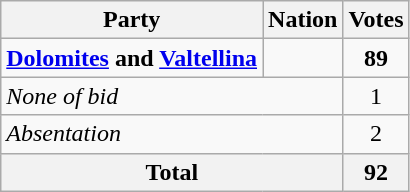<table class="wikitable">
<tr>
<th>Party</th>
<th>Nation</th>
<th>Votes</th>
</tr>
<tr>
<td><strong><a href='#'>Dolomites</a> and <a href='#'>Valtellina</a></strong></td>
<td><strong></strong></td>
<td align=center><strong>89</strong></td>
</tr>
<tr>
<td colspan=2><em>None of bid</em></td>
<td align=center>1</td>
</tr>
<tr>
<td colspan=2><em>Absentation</em></td>
<td align=center>2</td>
</tr>
<tr>
<th colspan=2>Total</th>
<th align=center>92</th>
</tr>
</table>
